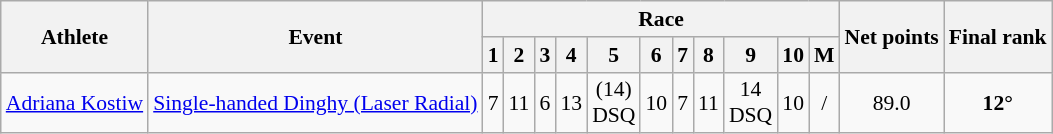<table class="wikitable" border="1" style="font-size:90%">
<tr>
<th rowspan=2>Athlete</th>
<th rowspan=2>Event</th>
<th colspan=11>Race</th>
<th rowspan=2>Net points</th>
<th rowspan=2>Final rank</th>
</tr>
<tr>
<th>1</th>
<th>2</th>
<th>3</th>
<th>4</th>
<th>5</th>
<th>6</th>
<th>7</th>
<th>8</th>
<th>9</th>
<th>10</th>
<th>M</th>
</tr>
<tr align=center>
<td align=left><a href='#'>Adriana Kostiw</a></td>
<td align=left><a href='#'>Single-handed Dinghy (Laser Radial)</a></td>
<td>7</td>
<td>11</td>
<td>6</td>
<td>13</td>
<td>(14)<br>DSQ</td>
<td>10</td>
<td>7</td>
<td>11</td>
<td>14<br>DSQ</td>
<td>10</td>
<td>/</td>
<td>89.0</td>
<td><strong>12°</strong></td>
</tr>
</table>
